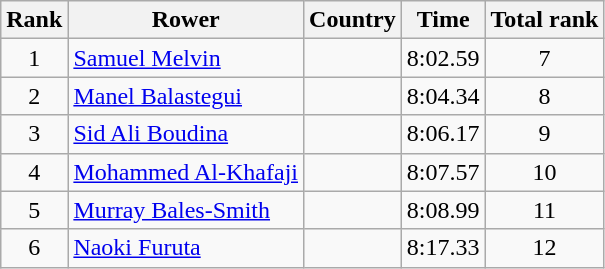<table class="wikitable" style="text-align:center">
<tr>
<th>Rank</th>
<th>Rower</th>
<th>Country</th>
<th>Time</th>
<th>Total rank</th>
</tr>
<tr>
<td>1</td>
<td align="left"><a href='#'>Samuel Melvin</a></td>
<td align="left"></td>
<td>8:02.59</td>
<td>7</td>
</tr>
<tr>
<td>2</td>
<td align="left"><a href='#'>Manel Balastegui</a></td>
<td align="left"></td>
<td>8:04.34</td>
<td>8</td>
</tr>
<tr>
<td>3</td>
<td align="left"><a href='#'>Sid Ali Boudina</a></td>
<td align="left"></td>
<td>8:06.17</td>
<td>9</td>
</tr>
<tr>
<td>4</td>
<td align="left"><a href='#'>Mohammed Al-Khafaji</a></td>
<td align="left"></td>
<td>8:07.57</td>
<td>10</td>
</tr>
<tr>
<td>5</td>
<td align="left"><a href='#'>Murray Bales-Smith</a></td>
<td align="left"></td>
<td>8:08.99</td>
<td>11</td>
</tr>
<tr>
<td>6</td>
<td align="left"><a href='#'>Naoki Furuta</a></td>
<td align="left"></td>
<td>8:17.33</td>
<td>12</td>
</tr>
</table>
